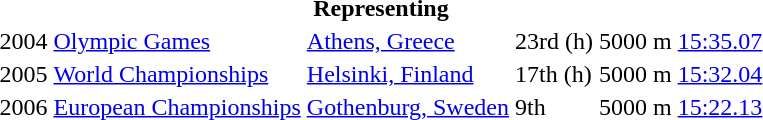<table>
<tr>
<th colspan="6">Representing </th>
</tr>
<tr>
<td>2004</td>
<td><a href='#'>Olympic Games</a></td>
<td><a href='#'>Athens, Greece</a></td>
<td>23rd (h)</td>
<td>5000 m</td>
<td><a href='#'>15:35.07</a></td>
</tr>
<tr>
<td>2005</td>
<td><a href='#'>World Championships</a></td>
<td><a href='#'>Helsinki, Finland</a></td>
<td>17th (h)</td>
<td>5000 m</td>
<td><a href='#'>15:32.04</a></td>
</tr>
<tr>
<td>2006</td>
<td><a href='#'>European Championships</a></td>
<td><a href='#'>Gothenburg, Sweden</a></td>
<td>9th</td>
<td>5000 m</td>
<td><a href='#'>15:22.13</a></td>
</tr>
</table>
